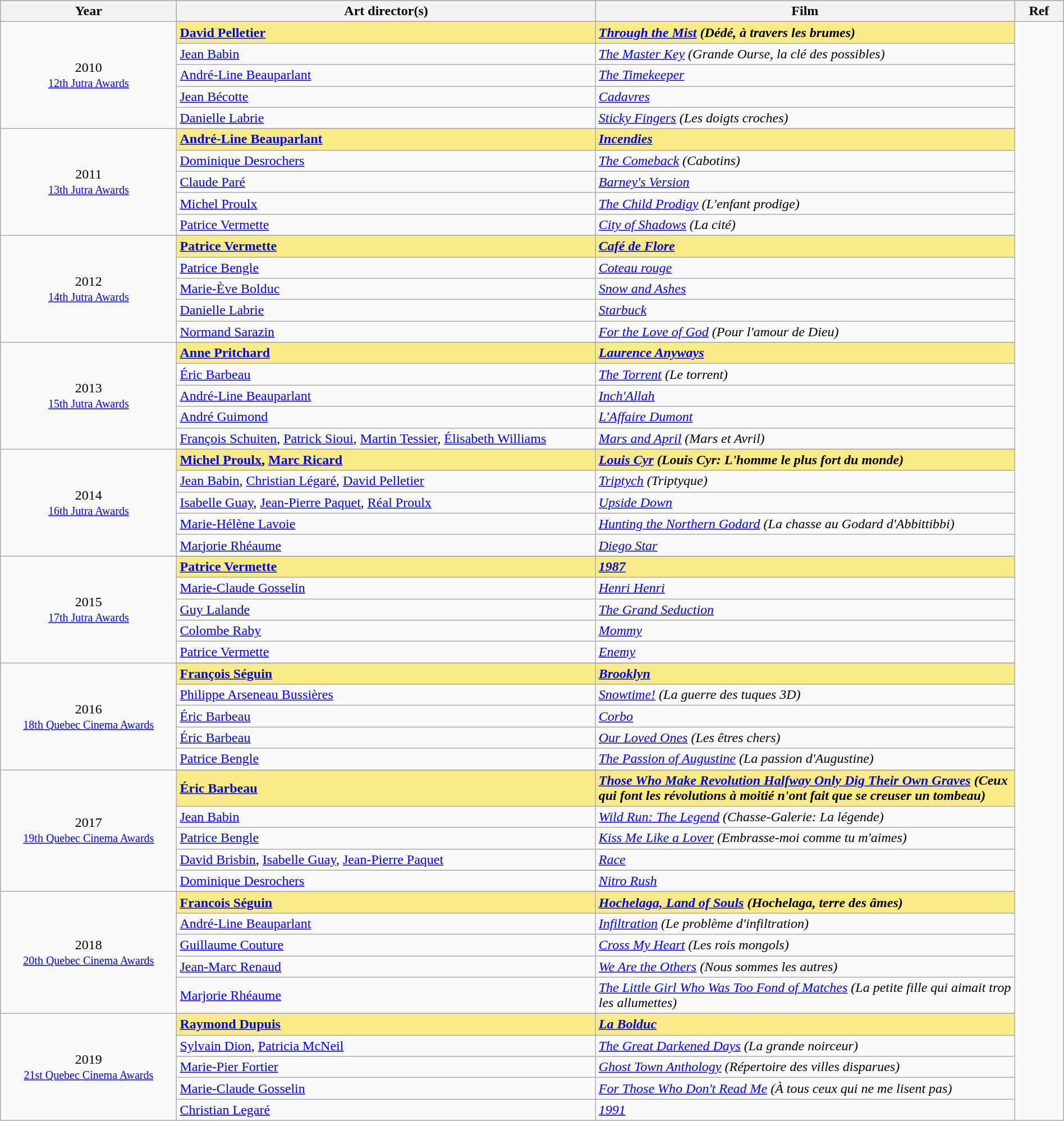<table class="wikitable" style="width:100%;">
<tr style="background:#bebebe;">
<th style="width:8%;">Year</th>
<th style="width:19%;">Art director(s)</th>
<th style="width:19%;">Film</th>
<th style="width:2%;">Ref</th>
</tr>
<tr>
<td rowspan="6" align="center">2010 <br> <small><a href='#'>12th Jutra Awards</a></small></td>
</tr>
<tr style="background:#FAEB86">
<td><strong><a href='#'>David Pelletier</a></strong></td>
<td><strong><em><a href='#'>Through the Mist</a> (Dédé, à travers les brumes)</em></strong></td>
</tr>
<tr>
<td><a href='#'>Jean Babin</a></td>
<td><em><a href='#'>The Master Key</a> (Grande Ourse, la clé des possibles)</em></td>
</tr>
<tr>
<td><a href='#'>André-Line Beauparlant</a></td>
<td><em><a href='#'>The Timekeeper</a></em></td>
</tr>
<tr>
<td><a href='#'>Jean Bécotte</a></td>
<td><em><a href='#'>Cadavres</a></em></td>
</tr>
<tr>
<td><a href='#'>Danielle Labrie</a></td>
<td><em><a href='#'>Sticky Fingers</a> (Les doigts croches)</em></td>
</tr>
<tr>
<td rowspan="6" align="center">2011 <br> <small><a href='#'>13th Jutra Awards</a></small></td>
</tr>
<tr style="background:#FAEB86">
<td><strong><a href='#'>André-Line Beauparlant</a></strong></td>
<td><strong><em><a href='#'>Incendies</a></em></strong></td>
</tr>
<tr>
<td><a href='#'>Dominique Desrochers</a></td>
<td><em><a href='#'>The Comeback</a> (Cabotins)</em></td>
</tr>
<tr>
<td><a href='#'>Claude Paré</a></td>
<td><em><a href='#'>Barney's Version</a></em></td>
</tr>
<tr>
<td><a href='#'>Michel Proulx</a></td>
<td><em><a href='#'>The Child Prodigy</a> (L'enfant prodige)</em></td>
</tr>
<tr>
<td><a href='#'>Patrice Vermette</a></td>
<td><em><a href='#'>City of Shadows</a> (La cité)</em></td>
</tr>
<tr>
<td rowspan="6" align="center">2012 <br> <small><a href='#'>14th Jutra Awards</a></small></td>
</tr>
<tr style="background:#FAEB86">
<td><strong><a href='#'>Patrice Vermette</a></strong></td>
<td><strong><em><a href='#'>Café de Flore</a></em></strong></td>
</tr>
<tr>
<td><a href='#'>Patrice Bengle</a></td>
<td><em><a href='#'>Coteau rouge</a></em></td>
</tr>
<tr>
<td><a href='#'>Marie-Ève Bolduc</a></td>
<td><em><a href='#'>Snow and Ashes</a></em></td>
</tr>
<tr>
<td><a href='#'>Danielle Labrie</a></td>
<td><em><a href='#'>Starbuck</a></em></td>
</tr>
<tr>
<td><a href='#'>Normand Sarazin</a></td>
<td><em><a href='#'>For the Love of God</a> (Pour l'amour de Dieu)</em></td>
</tr>
<tr>
<td rowspan="6" align="center">2013 <br> <small><a href='#'>15th Jutra Awards</a></small></td>
</tr>
<tr style="background:#FAEB86">
<td><strong><a href='#'>Anne Pritchard</a></strong></td>
<td><strong><em><a href='#'>Laurence Anyways</a></em></strong></td>
</tr>
<tr>
<td><a href='#'>Éric Barbeau</a></td>
<td><em><a href='#'>The Torrent</a> (Le torrent)</em></td>
</tr>
<tr>
<td><a href='#'>André-Line Beauparlant</a></td>
<td><em><a href='#'>Inch'Allah</a></em></td>
</tr>
<tr>
<td><a href='#'>André Guimond</a></td>
<td><em><a href='#'>L'Affaire Dumont</a></em></td>
</tr>
<tr>
<td><a href='#'>François Schuiten</a>, <a href='#'>Patrick Sioui</a>, <a href='#'>Martin Tessier</a>, <a href='#'>Élisabeth Williams</a></td>
<td><em><a href='#'>Mars and April</a> (Mars et Avril)</em></td>
</tr>
<tr>
<td rowspan="6" align="center">2014 <br> <small><a href='#'>16th Jutra Awards</a></small></td>
</tr>
<tr style="background:#FAEB86">
<td><strong><a href='#'>Michel Proulx</a>, <a href='#'>Marc Ricard</a></strong></td>
<td><strong><em><a href='#'>Louis Cyr</a> (Louis Cyr: L'homme le plus fort du monde)</em></strong></td>
</tr>
<tr>
<td><a href='#'>Jean Babin</a>, <a href='#'>Christian Légaré</a>, <a href='#'>David Pelletier</a></td>
<td><em><a href='#'>Triptych</a> (Triptyque)</em></td>
</tr>
<tr>
<td><a href='#'>Isabelle Guay</a>, <a href='#'>Jean-Pierre Paquet</a>, <a href='#'>Réal Proulx</a></td>
<td><em><a href='#'>Upside Down</a></em></td>
</tr>
<tr>
<td><a href='#'>Marie-Hélène Lavoie</a></td>
<td><em><a href='#'>Hunting the Northern Godard</a> (La chasse au Godard d'Abbittibbi)</em></td>
</tr>
<tr>
<td><a href='#'>Marjorie Rhéaume</a></td>
<td><em><a href='#'>Diego Star</a></em></td>
</tr>
<tr>
<td rowspan="6" align="center">2015 <br> <small><a href='#'>17th Jutra Awards</a></small></td>
</tr>
<tr style="background:#FAEB86">
<td><strong><a href='#'>Patrice Vermette</a></strong></td>
<td><strong><em><a href='#'>1987</a></em></strong></td>
</tr>
<tr>
<td><a href='#'>Marie-Claude Gosselin</a></td>
<td><em><a href='#'>Henri Henri</a></em></td>
</tr>
<tr>
<td><a href='#'>Guy Lalande</a></td>
<td><em><a href='#'>The Grand Seduction</a></em></td>
</tr>
<tr>
<td><a href='#'>Colombe Raby</a></td>
<td><em><a href='#'>Mommy</a></em></td>
</tr>
<tr>
<td><a href='#'>Patrice Vermette</a></td>
<td><em><a href='#'>Enemy</a></em></td>
</tr>
<tr>
<td rowspan="6" align="center">2016 <br> <small><a href='#'>18th Quebec Cinema Awards</a></small></td>
</tr>
<tr style="background:#FAEB86">
<td><strong><a href='#'>François Séguin</a></strong></td>
<td><strong><em><a href='#'>Brooklyn</a></em></strong></td>
</tr>
<tr>
<td><a href='#'>Philippe Arseneau Bussières</a></td>
<td><em><a href='#'>Snowtime!</a> (La guerre des tuques 3D)</em></td>
</tr>
<tr>
<td><a href='#'>Éric Barbeau</a></td>
<td><em><a href='#'>Corbo</a></em></td>
</tr>
<tr>
<td><a href='#'>Éric Barbeau</a></td>
<td><em><a href='#'>Our Loved Ones</a> (Les êtres chers)</em></td>
</tr>
<tr>
<td><a href='#'>Patrice Bengle</a></td>
<td><em><a href='#'>The Passion of Augustine</a> (La passion d'Augustine)</em></td>
</tr>
<tr>
<td rowspan="6" align="center">2017 <br> <small><a href='#'>19th Quebec Cinema Awards</a></small></td>
</tr>
<tr style="background:#FAEB86">
<td><strong><a href='#'>Éric Barbeau</a></strong></td>
<td><strong><em><a href='#'>Those Who Make Revolution Halfway Only Dig Their Own Graves</a> (Ceux qui font les révolutions à moitié n'ont fait que se creuser un tombeau)</em></strong></td>
</tr>
<tr>
<td><a href='#'>Jean Babin</a></td>
<td><em><a href='#'>Wild Run: The Legend</a> (Chasse-Galerie: La légende)</em></td>
</tr>
<tr>
<td><a href='#'>Patrice Bengle</a></td>
<td><em><a href='#'>Kiss Me Like a Lover</a> (Embrasse-moi comme tu m'aimes)</em></td>
</tr>
<tr>
<td><a href='#'>David Brisbin</a>, <a href='#'>Isabelle Guay</a>, <a href='#'>Jean-Pierre Paquet</a></td>
<td><em><a href='#'>Race</a></em></td>
</tr>
<tr>
<td><a href='#'>Dominique Desrochers</a></td>
<td><em><a href='#'>Nitro Rush</a></em></td>
</tr>
<tr>
<td rowspan="6" align="center">2018 <br> <small><a href='#'>20th Quebec Cinema Awards</a></small></td>
</tr>
<tr style="background:#FAEB86">
<td><strong><a href='#'>Francois Séguin</a></strong></td>
<td><strong><em><a href='#'>Hochelaga, Land of Souls</a> (Hochelaga, terre des âmes)</em></strong></td>
</tr>
<tr>
<td><a href='#'>André-Line Beauparlant</a></td>
<td><em><a href='#'>Infiltration</a> (Le problème d'infiltration)</em></td>
</tr>
<tr>
<td><a href='#'>Guillaume Couture</a></td>
<td><em><a href='#'>Cross My Heart</a> (Les rois mongols)</em></td>
</tr>
<tr>
<td><a href='#'>Jean-Marc Renaud</a></td>
<td><em><a href='#'>We Are the Others</a> (Nous sommes les autres)</em></td>
</tr>
<tr>
<td><a href='#'>Marjorie Rhéaume</a></td>
<td><em><a href='#'>The Little Girl Who Was Too Fond of Matches</a> (La petite fille qui aimait trop les allumettes)</em></td>
</tr>
<tr>
<td rowspan="6" align="center">2019 <br> <small><a href='#'>21st Quebec Cinema Awards</a></small></td>
</tr>
<tr style="background:#FAEB86">
<td><strong><a href='#'>Raymond Dupuis</a></strong></td>
<td><strong><em><a href='#'>La Bolduc</a></em></strong></td>
</tr>
<tr>
<td><a href='#'>Sylvain Dion</a>, <a href='#'>Patricia McNeil</a></td>
<td><em><a href='#'>The Great Darkened Days</a> (La grande noirceur)</em></td>
</tr>
<tr>
<td><a href='#'>Marie-Pier Fortier</a></td>
<td><em><a href='#'>Ghost Town Anthology</a> (Répertoire des villes disparues)</em></td>
</tr>
<tr>
<td><a href='#'>Marie-Claude Gosselin</a></td>
<td><em><a href='#'>For Those Who Don't Read Me</a> (À tous ceux qui ne me lisent pas)</em></td>
</tr>
<tr>
<td><a href='#'>Christian Legaré</a></td>
<td><em><a href='#'>1991</a></em></td>
</tr>
</table>
